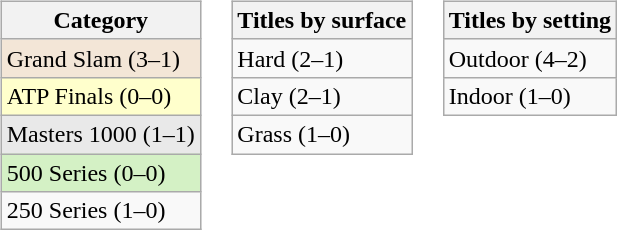<table>
<tr>
<td valign=top><br><table class=wikitable>
<tr>
<th>Category</th>
</tr>
<tr style="background:#f3e6d7;">
<td>Grand Slam (3–1)</td>
</tr>
<tr style="background:#ffc;">
<td>ATP Finals (0–0)</td>
</tr>
<tr style="background:#e9e9e9;">
<td>Masters 1000 (1–1)</td>
</tr>
<tr style="background:#d4f1c5;">
<td>500 Series (0–0)</td>
</tr>
<tr>
<td>250 Series (1–0)</td>
</tr>
</table>
</td>
<td valign=top><br><table class=wikitable>
<tr>
<th>Titles by surface</th>
</tr>
<tr>
<td>Hard (2–1)</td>
</tr>
<tr>
<td>Clay (2–1)</td>
</tr>
<tr>
<td>Grass (1–0)</td>
</tr>
</table>
</td>
<td valign=top><br><table class=wikitable>
<tr>
<th>Titles by setting</th>
</tr>
<tr>
<td>Outdoor (4–2)</td>
</tr>
<tr>
<td>Indoor (1–0)</td>
</tr>
</table>
</td>
</tr>
</table>
